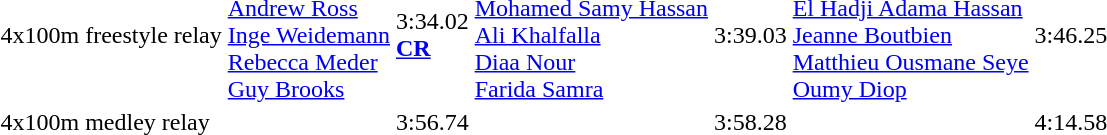<table>
<tr>
<td>4x100m freestyle relay<br></td>
<td><br><a href='#'>Andrew Ross</a><br><a href='#'>Inge Weidemann</a><br><a href='#'>Rebecca Meder</a><br><a href='#'>Guy Brooks</a></td>
<td>3:34.02<br><strong><a href='#'>CR</a></strong></td>
<td><br><a href='#'>Mohamed Samy Hassan</a><br><a href='#'>Ali Khalfalla</a><br><a href='#'>Diaa Nour</a><br><a href='#'>Farida Samra</a></td>
<td>3:39.03</td>
<td><br><a href='#'>El Hadji Adama Hassan</a><br><a href='#'>Jeanne Boutbien</a><br><a href='#'>Matthieu Ousmane Seye</a><br><a href='#'>Oumy Diop</a></td>
<td>3:46.25</td>
</tr>
<tr>
<td>4x100m medley relay<br></td>
<td></td>
<td>3:56.74</td>
<td></td>
<td>3:58.28</td>
<td></td>
<td>4:14.58</td>
</tr>
</table>
